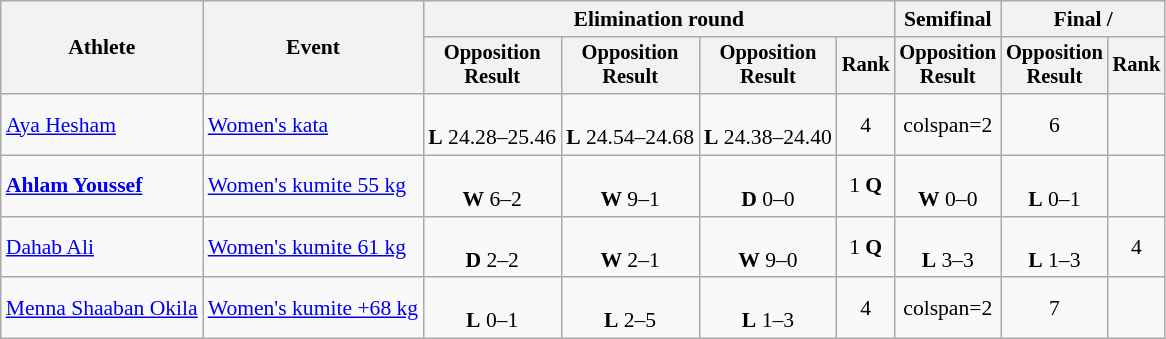<table class=wikitable style=font-size:90%;text-align:center>
<tr>
<th rowspan=2>Athlete</th>
<th rowspan=2>Event</th>
<th colspan=4>Elimination round</th>
<th>Semifinal</th>
<th colspan=2>Final / </th>
</tr>
<tr style=font-size:95%>
<th>Opposition<br>Result</th>
<th>Opposition<br>Result</th>
<th>Opposition<br>Result</th>
<th>Rank</th>
<th>Opposition<br>Result</th>
<th>Opposition<br>Result</th>
<th>Rank</th>
</tr>
<tr>
<td align=left><a href='#'>Aya Hesham</a></td>
<td align=left><a href='#'>Women's kata</a></td>
<td><br><strong>L</strong> 24.28–25.46</td>
<td><br><strong>L</strong> 24.54–24.68</td>
<td><br><strong>L</strong> 24.38–24.40</td>
<td>4</td>
<td>colspan=2 </td>
<td>6</td>
</tr>
<tr>
<td align=left><strong><a href='#'>Ahlam Youssef</a></strong></td>
<td align=left><a href='#'>Women's kumite 55 kg</a></td>
<td><br><strong>W</strong> 6–2</td>
<td><br><strong>W</strong> 9–1</td>
<td><br><strong>D</strong> 0–0</td>
<td>1 <strong>Q</strong></td>
<td><br><strong>W</strong> 0–0</td>
<td><br><strong>L</strong> 0–1</td>
<td></td>
</tr>
<tr>
<td align=left><a href='#'>Dahab Ali</a></td>
<td align=left><a href='#'>Women's kumite 61 kg</a></td>
<td><br><strong>D</strong> 2–2</td>
<td><br><strong>W</strong> 2–1</td>
<td><br><strong>W</strong> 9–0</td>
<td>1 <strong>Q</strong></td>
<td><br><strong>L</strong> 3–3</td>
<td><br><strong>L</strong> 1–3</td>
<td>4</td>
</tr>
<tr>
<td align=left><a href='#'>Menna Shaaban Okila</a></td>
<td align=left><a href='#'>Women's kumite +68 kg</a></td>
<td><br><strong>L</strong> 0–1</td>
<td><br><strong>L</strong> 2–5</td>
<td><br><strong>L</strong> 1–3</td>
<td>4</td>
<td>colspan=2 </td>
<td>7</td>
</tr>
</table>
